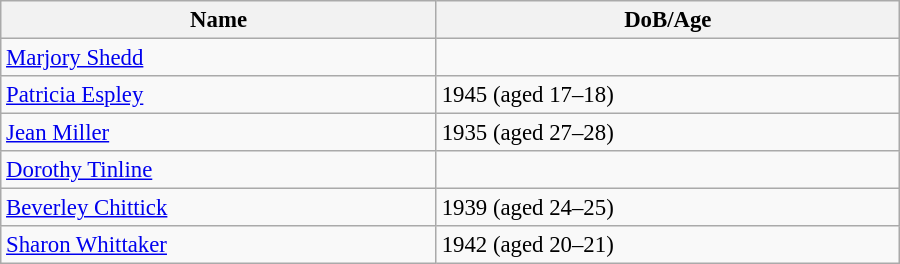<table class="wikitable" style="width:600px; font-size:95%;">
<tr>
<th align="left">Name</th>
<th align="left">DoB/Age</th>
</tr>
<tr>
<td align="left"><a href='#'>Marjory Shedd</a></td>
<td align="left"></td>
</tr>
<tr>
<td align="left"><a href='#'>Patricia Espley</a></td>
<td align="left">1945 (aged 17–18)</td>
</tr>
<tr>
<td align="left"><a href='#'>Jean Miller</a></td>
<td align="left">1935 (aged 27–28)</td>
</tr>
<tr>
<td align="left"><a href='#'>Dorothy Tinline</a></td>
<td align="left"></td>
</tr>
<tr>
<td align="left"><a href='#'>Beverley Chittick</a></td>
<td align="left">1939 (aged 24–25)</td>
</tr>
<tr>
<td align="left"><a href='#'>Sharon Whittaker</a></td>
<td align="left">1942 (aged 20–21)</td>
</tr>
</table>
